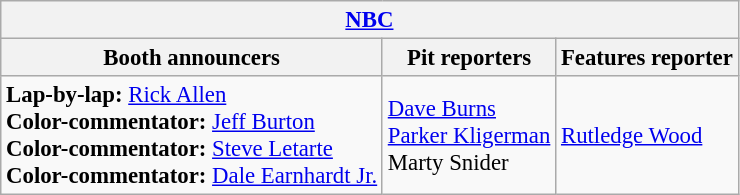<table class="wikitable" style="font-size: 95%">
<tr>
<th colspan="3"><a href='#'>NBC</a></th>
</tr>
<tr>
<th>Booth announcers</th>
<th>Pit reporters</th>
<th>Features reporter</th>
</tr>
<tr>
<td><strong>Lap-by-lap:</strong> <a href='#'>Rick Allen</a><br><strong>Color-commentator:</strong> <a href='#'>Jeff Burton</a><br><strong>Color-commentator:</strong> <a href='#'>Steve Letarte</a><br><strong>Color-commentator:</strong> <a href='#'>Dale Earnhardt Jr.</a></td>
<td><a href='#'>Dave Burns</a><br><a href='#'>Parker Kligerman</a><br>Marty Snider</td>
<td><a href='#'>Rutledge Wood</a></td>
</tr>
</table>
